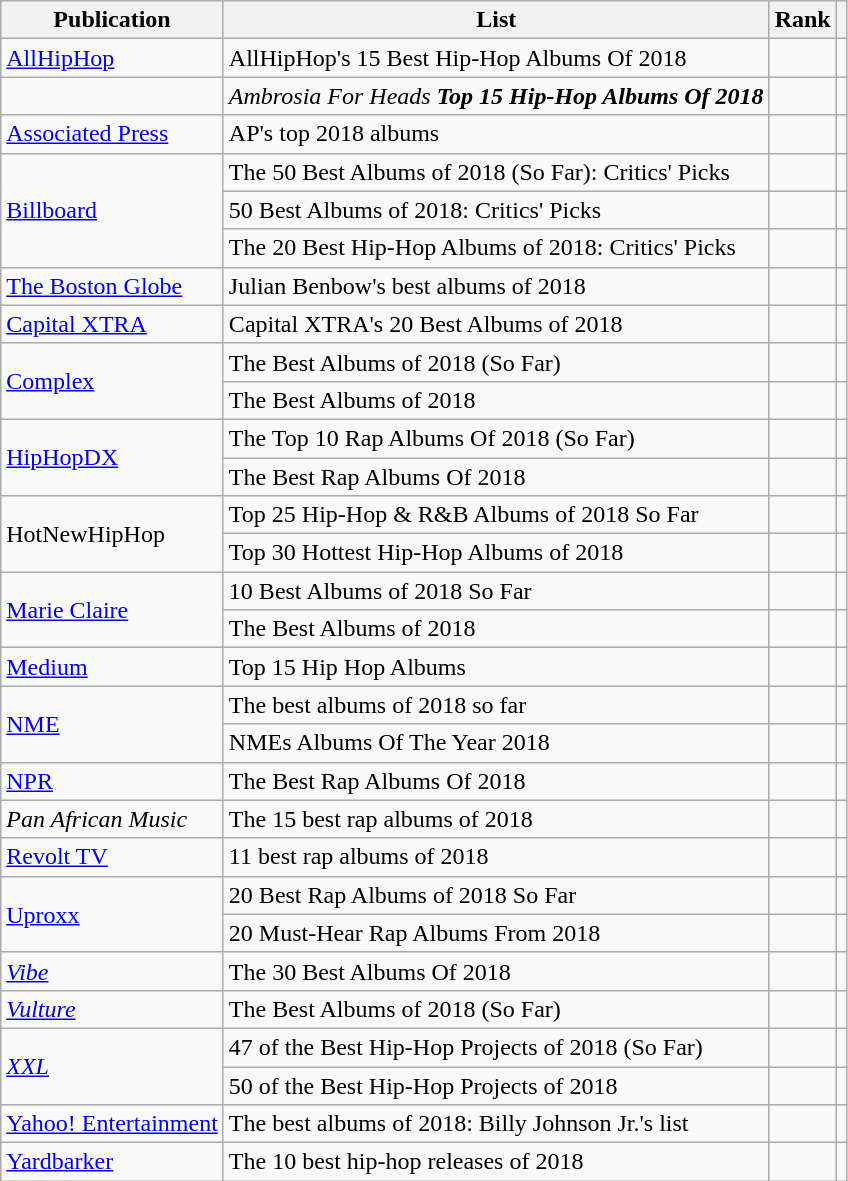<table class="sortable wikitable">
<tr>
<th>Publication</th>
<th>List</th>
<th>Rank</th>
<th class="unsortable"></th>
</tr>
<tr>
<td><a href='#'>AllHipHop</a></td>
<td>AllHipHop's 15 Best Hip-Hop Albums Of 2018</td>
<td></td>
<td></td>
</tr>
<tr>
<td><em></em></td>
<td><em>Ambrosia For Heads<strong> Top 15 Hip-Hop Albums Of 2018</td>
<td></td>
<td></td>
</tr>
<tr>
<td><a href='#'>Associated Press</a></td>
<td>AP's top 2018 albums</td>
<td></td>
<td></td>
</tr>
<tr>
<td rowspan="3"></em><a href='#'>Billboard</a><em></td>
<td>The 50 Best Albums of 2018 (So Far): Critics' Picks</td>
<td></td>
<td></td>
</tr>
<tr>
<td>50 Best Albums of 2018: Critics' Picks</td>
<td></td>
<td></td>
</tr>
<tr>
<td>The 20 Best Hip-Hop Albums of 2018: Critics' Picks</td>
<td></td>
<td></td>
</tr>
<tr>
<td></em><a href='#'>The Boston Globe</a><em></td>
<td>Julian Benbow's best albums of 2018</td>
<td></td>
<td></td>
</tr>
<tr>
<td><a href='#'>Capital XTRA</a></td>
<td>Capital XTRA's 20 Best Albums of 2018</td>
<td></td>
<td></td>
</tr>
<tr>
<td rowspan="2"></em><a href='#'>Complex</a><em></td>
<td>The Best Albums of 2018 (So Far)</td>
<td></td>
<td></td>
</tr>
<tr>
<td>The Best Albums of 2018</td>
<td></td>
<td></td>
</tr>
<tr>
<td rowspan="2"></em><a href='#'>HipHopDX</a><em></td>
<td>The Top 10 Rap Albums Of 2018 (So Far)</td>
<td></td>
<td></td>
</tr>
<tr>
<td>The Best Rap Albums Of 2018</td>
<td></td>
<td></td>
</tr>
<tr>
<td rowspan="2"></em>HotNewHipHop<em></td>
<td>Top 25 Hip-Hop & R&B Albums of 2018 So Far</td>
<td></td>
<td></td>
</tr>
<tr>
<td>Top 30 Hottest Hip-Hop Albums of 2018</td>
<td></td>
<td></td>
</tr>
<tr>
<td rowspan="2"></em><a href='#'>Marie Claire</a><em></td>
<td>10 Best Albums of 2018 So Far</td>
<td></td>
<td></td>
</tr>
<tr>
<td>The Best Albums of 2018</td>
<td></td>
<td></td>
</tr>
<tr>
<td><a href='#'>Medium</a></td>
<td>Top 15 Hip Hop Albums</td>
<td></td>
<td></td>
</tr>
<tr>
<td rowspan="2"></em><a href='#'>NME</a><em></td>
<td>The best albums of 2018 so far</td>
<td></td>
<td></td>
</tr>
<tr>
<td></em>NME</strong>s Albums Of The Year 2018</td>
<td></td>
<td></td>
</tr>
<tr>
<td><a href='#'>NPR</a></td>
<td>The Best Rap Albums Of 2018</td>
<td></td>
<td></td>
</tr>
<tr>
<td><em>Pan African Music</em></td>
<td>The 15 best rap albums of 2018</td>
<td></td>
<td></td>
</tr>
<tr>
<td><a href='#'>Revolt TV</a></td>
<td>11 best rap albums of 2018</td>
<td></td>
<td></td>
</tr>
<tr>
<td rowspan="2"><a href='#'>Uproxx</a></td>
<td>20 Best Rap Albums of 2018 So Far</td>
<td></td>
<td></td>
</tr>
<tr>
<td>20 Must-Hear Rap Albums From 2018</td>
<td></td>
<td></td>
</tr>
<tr>
<td><em><a href='#'>Vibe</a></em></td>
<td>The 30 Best Albums Of 2018</td>
<td></td>
<td></td>
</tr>
<tr>
<td><em><a href='#'>Vulture</a></em></td>
<td>The Best Albums of 2018 (So Far)</td>
<td></td>
<td></td>
</tr>
<tr>
<td rowspan="2"><em><a href='#'>XXL</a></em></td>
<td>47 of the Best Hip-Hop Projects of 2018 (So Far)</td>
<td></td>
<td></td>
</tr>
<tr>
<td>50 of the Best Hip-Hop Projects of 2018</td>
<td></td>
<td></td>
</tr>
<tr>
<td><a href='#'>Yahoo! Entertainment</a></td>
<td>The best albums of 2018: Billy Johnson Jr.'s list</td>
<td></td>
<td></td>
</tr>
<tr>
<td><a href='#'>Yardbarker</a></td>
<td>The 10 best hip-hop releases of 2018</td>
<td></td>
<td></td>
</tr>
</table>
